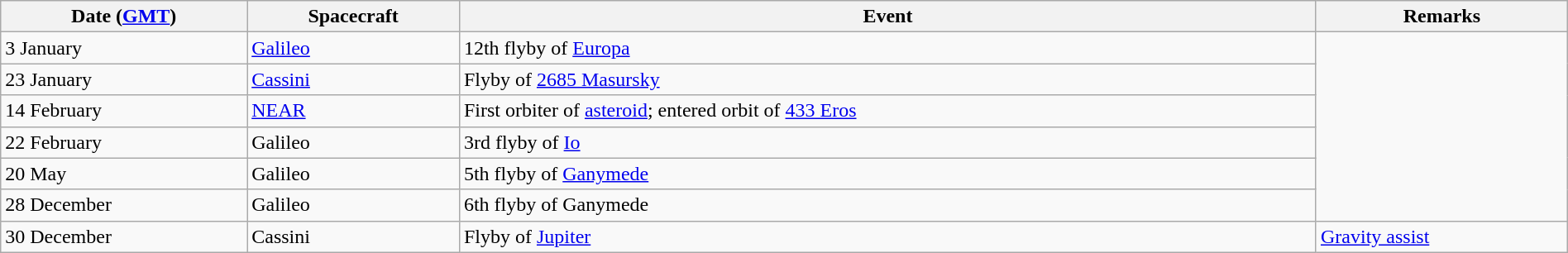<table class="wikitable" border="1" width="100%">
<tr>
<th>Date (<a href='#'>GMT</a>)</th>
<th>Spacecraft</th>
<th>Event</th>
<th>Remarks</th>
</tr>
<tr>
<td>3 January</td>
<td><a href='#'>Galileo</a></td>
<td>12th flyby of <a href='#'>Europa</a></td>
</tr>
<tr>
<td>23 January</td>
<td><a href='#'>Cassini</a></td>
<td>Flyby of <a href='#'>2685 Masursky</a></td>
</tr>
<tr>
<td>14 February</td>
<td><a href='#'>NEAR</a></td>
<td>First orbiter of <a href='#'>asteroid</a>; entered orbit of <a href='#'>433 Eros</a></td>
</tr>
<tr>
<td>22 February</td>
<td>Galileo</td>
<td>3rd flyby of <a href='#'>Io</a></td>
</tr>
<tr>
<td>20 May</td>
<td>Galileo</td>
<td>5th flyby of <a href='#'>Ganymede</a></td>
</tr>
<tr>
<td>28 December</td>
<td>Galileo</td>
<td>6th flyby of Ganymede</td>
</tr>
<tr>
<td>30 December</td>
<td>Cassini</td>
<td>Flyby of <a href='#'>Jupiter</a></td>
<td><a href='#'>Gravity assist</a></td>
</tr>
</table>
